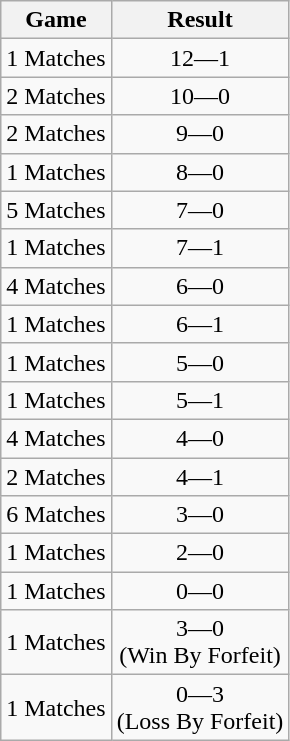<table class="wikitable sortable" style="text-align:center">
<tr>
<th>Game</th>
<th>Result</th>
</tr>
<tr>
<td>1 Matches</td>
<td>12—1</td>
</tr>
<tr>
<td>2 Matches</td>
<td>10—0</td>
</tr>
<tr>
<td>2 Matches</td>
<td>9—0</td>
</tr>
<tr>
<td>1 Matches</td>
<td>8—0</td>
</tr>
<tr>
<td>5 Matches</td>
<td>7—0</td>
</tr>
<tr>
<td>1 Matches</td>
<td>7—1</td>
</tr>
<tr>
<td>4 Matches</td>
<td>6—0</td>
</tr>
<tr>
<td>1 Matches</td>
<td>6—1</td>
</tr>
<tr>
<td>1 Matches</td>
<td>5—0</td>
</tr>
<tr>
<td>1 Matches</td>
<td>5—1</td>
</tr>
<tr>
<td>4 Matches</td>
<td>4—0</td>
</tr>
<tr>
<td>2 Matches</td>
<td>4—1</td>
</tr>
<tr>
<td>6 Matches</td>
<td>3—0</td>
</tr>
<tr>
<td>1 Matches</td>
<td>2—0</td>
</tr>
<tr>
<td>1 Matches</td>
<td>0—0</td>
</tr>
<tr>
<td>1 Matches</td>
<td>3—0<br>(Win By Forfeit)</td>
</tr>
<tr>
<td>1 Matches</td>
<td>0—3<br>(Loss By Forfeit)</td>
</tr>
</table>
